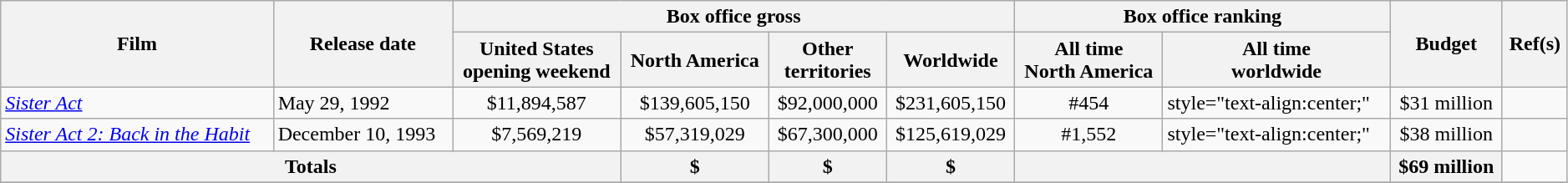<table class="wikitable" style="width:99%;">
<tr>
<th rowspan="2">Film</th>
<th rowspan="2">Release date</th>
<th colspan="4">Box office gross</th>
<th colspan="2">Box office ranking</th>
<th rowspan="2">Budget</th>
<th rowspan="2">Ref(s)</th>
</tr>
<tr>
<th>United States <br>opening weekend</th>
<th>North America</th>
<th>Other <br>territories</th>
<th>Worldwide</th>
<th>All time <br>North America</th>
<th>All time <br>worldwide</th>
</tr>
<tr>
<td><em><a href='#'>Sister Act</a></em></td>
<td>May 29, 1992</td>
<td style="text-align:center;">$11,894,587</td>
<td style="text-align:center;">$139,605,150</td>
<td style="text-align:center;">$92,000,000</td>
<td style="text-align:center;">$231,605,150</td>
<td style="text-align:center;">#454</td>
<td>style="text-align:center;" </td>
<td style="text-align:center;">$31 million</td>
<td></td>
</tr>
<tr>
<td><em><a href='#'>Sister Act 2: Back in the Habit</a></em></td>
<td>December 10, 1993</td>
<td style="text-align:center;">$7,569,219</td>
<td style="text-align:center;">$57,319,029</td>
<td style="text-align:center;">$67,300,000</td>
<td style="text-align:center;">$125,619,029</td>
<td style="text-align:center;">#1,552</td>
<td>style="text-align:center;" </td>
<td style="text-align:center;">$38 million</td>
<td></td>
</tr>
<tr>
<th colspan="3">Totals</th>
<th>$</th>
<th>$</th>
<th>$</th>
<th colspan="2"></th>
<th>$69 million</th>
<td></td>
</tr>
<tr>
</tr>
</table>
